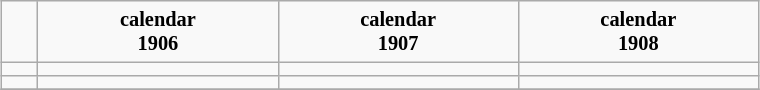<table border="2" cellpadding="4" cellspacing="0" style="margin: 1em auto; background: #f9f9f9; border: 1px #aaa solid; border-collapse: collapse; font-size: 85%;" width=40% |----->
<tr>
<th></th>
<th>calendar<br>1906</th>
<th>calendar<br>1907</th>
<th>calendar<br>1908</th>
</tr>
<tr>
<td></td>
<td></td>
<td></td>
<td></td>
</tr>
<tr>
<td></td>
<td></td>
<td></td>
<td></td>
</tr>
<tr>
</tr>
</table>
